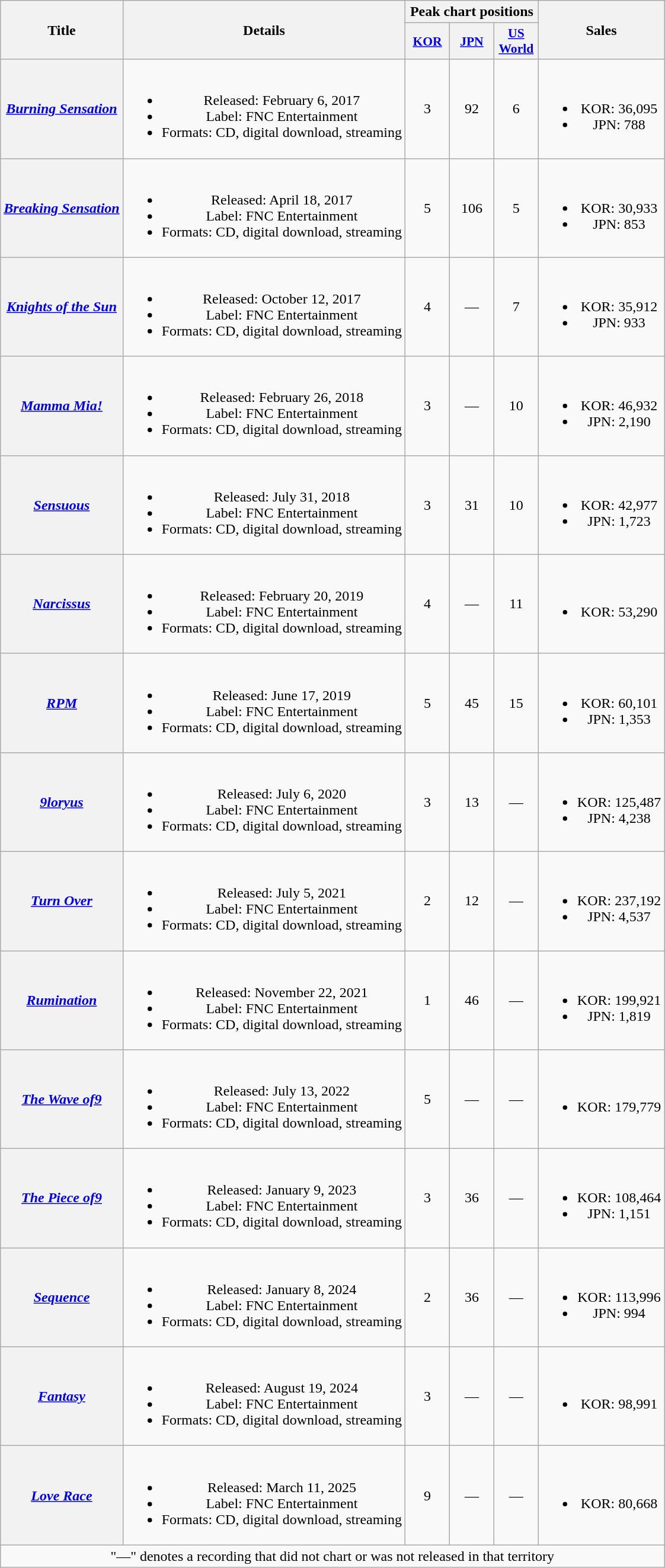<table class="wikitable plainrowheaders" style="text-align:center">
<tr>
<th scope="col" rowspan="2">Title</th>
<th scope="col" rowspan="2">Details</th>
<th scope="col" colspan="3">Peak chart positions</th>
<th scope="col" rowspan="2">Sales</th>
</tr>
<tr>
<th scope="col" style="width:3em;font-size:90%"><a href='#'>KOR</a><br></th>
<th scope="col" style="width:3em;font-size:90%"><a href='#'>JPN</a><br></th>
<th scope="col" style="width:3em;font-size:90%"><a href='#'>US<br>World</a><br></th>
</tr>
<tr>
<th scope="row"><em><a href='#'>Burning Sensation</a></em></th>
<td><br><ul><li>Released: February 6, 2017</li><li>Label: FNC Entertainment</li><li>Formats: CD, digital download, streaming</li></ul></td>
<td>3</td>
<td>92</td>
<td>6</td>
<td><br><ul><li>KOR: 36,095</li><li>JPN: 788</li></ul></td>
</tr>
<tr>
<th scope="row"><em><a href='#'>Breaking Sensation</a></em></th>
<td><br><ul><li>Released: April 18, 2017</li><li>Label: FNC Entertainment</li><li>Formats: CD, digital download, streaming</li></ul></td>
<td>5</td>
<td>106</td>
<td>5</td>
<td><br><ul><li>KOR: 30,933</li><li>JPN: 853</li></ul></td>
</tr>
<tr>
<th scope="row"><em><a href='#'>Knights of the Sun</a></em></th>
<td><br><ul><li>Released: October 12, 2017</li><li>Label: FNC Entertainment</li><li>Formats: CD, digital download, streaming</li></ul></td>
<td>4</td>
<td>—</td>
<td>7</td>
<td><br><ul><li>KOR: 35,912</li><li>JPN: 933</li></ul></td>
</tr>
<tr>
<th scope="row"><em><a href='#'>Mamma Mia!</a></em></th>
<td><br><ul><li>Released: February 26, 2018</li><li>Label: FNC Entertainment</li><li>Formats: CD, digital download, streaming</li></ul></td>
<td>3</td>
<td>—</td>
<td>10</td>
<td><br><ul><li>KOR: 46,932</li><li>JPN: 2,190</li></ul></td>
</tr>
<tr>
<th scope="row"><em><a href='#'>Sensuous</a></em></th>
<td><br><ul><li>Released: July 31, 2018</li><li>Label: FNC Entertainment</li><li>Formats: CD, digital download, streaming</li></ul></td>
<td>3</td>
<td>31</td>
<td>10</td>
<td><br><ul><li>KOR: 42,977</li><li>JPN: 1,723</li></ul></td>
</tr>
<tr>
<th scope="row"><em><a href='#'>Narcissus</a></em></th>
<td><br><ul><li>Released: February 20, 2019</li><li>Label: FNC Entertainment</li><li>Formats: CD, digital download, streaming</li></ul></td>
<td>4</td>
<td>—</td>
<td>11</td>
<td><br><ul><li>KOR: 53,290</li></ul></td>
</tr>
<tr>
<th scope="row"><em><a href='#'>RPM</a></em></th>
<td><br><ul><li>Released: June 17, 2019</li><li>Label: FNC Entertainment</li><li>Formats: CD, digital download, streaming</li></ul></td>
<td>5</td>
<td>45</td>
<td>15</td>
<td><br><ul><li>KOR: 60,101</li><li>JPN: 1,353</li></ul></td>
</tr>
<tr>
<th scope="row"><em><a href='#'>9loryus</a></em></th>
<td><br><ul><li>Released: July 6, 2020</li><li>Label: FNC Entertainment</li><li>Formats: CD, digital download, streaming</li></ul></td>
<td>3</td>
<td>13</td>
<td>—</td>
<td><br><ul><li>KOR: 125,487</li><li>JPN: 4,238</li></ul></td>
</tr>
<tr>
<th scope="row"><em><a href='#'>Turn Over</a></em></th>
<td><br><ul><li>Released: July 5, 2021</li><li>Label: FNC Entertainment</li><li>Formats: CD, digital download, streaming</li></ul></td>
<td>2</td>
<td>12</td>
<td>—</td>
<td><br><ul><li>KOR: 237,192</li><li>JPN: 4,537</li></ul></td>
</tr>
<tr>
<th scope="row"><em><a href='#'>Rumination</a></em></th>
<td><br><ul><li>Released: November 22, 2021</li><li>Label: FNC Entertainment</li><li>Formats: CD, digital download, streaming</li></ul></td>
<td>1</td>
<td>46</td>
<td>—</td>
<td><br><ul><li>KOR: 199,921</li><li>JPN: 1,819</li></ul></td>
</tr>
<tr>
<th scope="row"><em><a href='#'>The Wave of9</a></em></th>
<td><br><ul><li>Released: July 13, 2022</li><li>Label: FNC Entertainment</li><li>Formats: CD, digital download, streaming</li></ul></td>
<td>5</td>
<td>—</td>
<td>—</td>
<td><br><ul><li>KOR: 179,779</li></ul></td>
</tr>
<tr>
<th scope="row"><em><a href='#'>The Piece of9</a></em></th>
<td><br><ul><li>Released: January 9, 2023</li><li>Label: FNC Entertainment</li><li>Formats: CD, digital download, streaming</li></ul></td>
<td>3</td>
<td>36</td>
<td>—</td>
<td><br><ul><li>KOR: 108,464</li><li>JPN: 1,151</li></ul></td>
</tr>
<tr>
<th scope="row"><em><a href='#'>Sequence</a></em></th>
<td><br><ul><li>Released: January 8, 2024</li><li>Label: FNC Entertainment</li><li>Formats: CD, digital download, streaming</li></ul></td>
<td>2</td>
<td>36</td>
<td>—</td>
<td><br><ul><li>KOR: 113,996</li><li>JPN: 994</li></ul></td>
</tr>
<tr>
<th scope="row"><em><a href='#'>Fantasy</a></em></th>
<td><br><ul><li>Released: August 19, 2024</li><li>Label: FNC Entertainment</li><li>Formats: CD, digital download, streaming</li></ul></td>
<td>3</td>
<td>—</td>
<td>—</td>
<td><br><ul><li>KOR: 98,991</li></ul></td>
</tr>
<tr>
<th scope="row"><em><a href='#'>Love Race</a></em></th>
<td><br><ul><li>Released: March 11, 2025</li><li>Label: FNC Entertainment</li><li>Formats: CD, digital download, streaming</li></ul></td>
<td>9</td>
<td>—</td>
<td>—</td>
<td><br><ul><li>KOR: 80,668</li></ul></td>
</tr>
<tr>
<td colspan="6">"—" denotes a recording that did not chart or was not released in that territory</td>
</tr>
</table>
